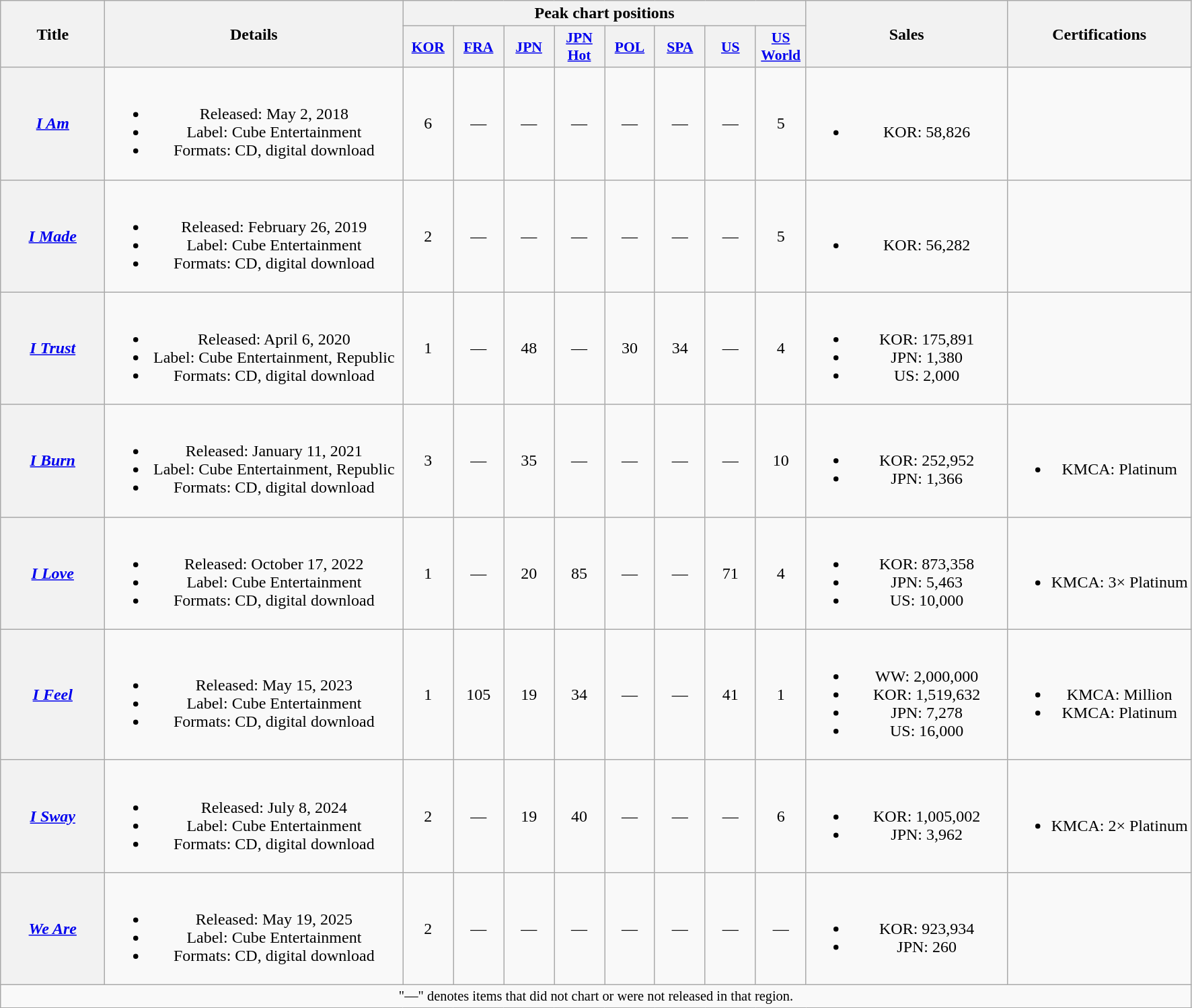<table class="wikitable plainrowheaders" style="text-align:center">
<tr>
<th scope="col" rowspan="2" style="width:6em">Title</th>
<th scope="col" rowspan="2" style="width:18em">Details</th>
<th scope="col" colspan="8">Peak chart positions</th>
<th scope="col" rowspan="2" style="width:12em">Sales</th>
<th scope="col" rowspan="2">Certifications</th>
</tr>
<tr>
<th scope="col" style="width:3em;font-size:90%"><a href='#'>KOR</a><br></th>
<th scope="col" style="width:3em;font-size:90%"><a href='#'>FRA</a><br></th>
<th scope="col" style="width:3em;font-size:90%"><a href='#'>JPN</a><br></th>
<th scope="col" style="width:3em;font-size:90%"><a href='#'>JPN Hot</a><br></th>
<th scope="col" style="width:3em;font-size:90%"><a href='#'>POL</a><br></th>
<th scope="col" style="width:3em;font-size:90%"><a href='#'>SPA</a><br></th>
<th scope="col" style="width:3em;font-size:90%"><a href='#'>US</a><br></th>
<th scope="col" style="width:3em;font-size:90%"><a href='#'>US World</a><br></th>
</tr>
<tr>
<th scope="row"><em><a href='#'>I Am</a></em></th>
<td><br><ul><li>Released: May 2, 2018</li><li>Label: Cube Entertainment</li><li>Formats: CD, digital download</li></ul></td>
<td>6</td>
<td>—</td>
<td>—</td>
<td>—</td>
<td>—</td>
<td>—</td>
<td>—</td>
<td>5</td>
<td><br><ul><li>KOR: 58,826</li></ul></td>
<td></td>
</tr>
<tr>
<th scope="row"><em><a href='#'>I Made</a></em></th>
<td><br><ul><li>Released: February 26, 2019</li><li>Label: Cube Entertainment</li><li>Formats: CD, digital download</li></ul></td>
<td>2</td>
<td>—</td>
<td>—</td>
<td>—</td>
<td>—</td>
<td>—</td>
<td>—</td>
<td>5</td>
<td><br><ul><li>KOR: 56,282</li></ul></td>
<td></td>
</tr>
<tr>
<th scope="row"><em><a href='#'>I Trust</a></em></th>
<td><br><ul><li>Released: April 6, 2020</li><li>Label: Cube Entertainment, Republic</li><li>Formats: CD, digital download</li></ul></td>
<td>1</td>
<td>—</td>
<td>48</td>
<td>—</td>
<td>30</td>
<td>34</td>
<td>—</td>
<td>4</td>
<td><br><ul><li>KOR: 175,891</li><li>JPN: 1,380</li><li>US: 2,000</li></ul></td>
<td></td>
</tr>
<tr>
<th scope="row"><em><a href='#'>I Burn</a></em></th>
<td><br><ul><li>Released: January 11, 2021</li><li>Label: Cube Entertainment, Republic</li><li>Formats: CD, digital download</li></ul></td>
<td>3</td>
<td>—</td>
<td>35</td>
<td>—</td>
<td>—</td>
<td>—</td>
<td>—</td>
<td>10</td>
<td><br><ul><li>KOR: 252,952</li><li>JPN: 1,366</li></ul></td>
<td><br><ul><li>KMCA: Platinum</li></ul></td>
</tr>
<tr>
<th scope="row"><em><a href='#'>I Love</a></em></th>
<td><br><ul><li>Released: October 17, 2022</li><li>Label: Cube Entertainment</li><li>Formats: CD, digital download</li></ul></td>
<td>1</td>
<td>—</td>
<td>20</td>
<td>85</td>
<td>—</td>
<td>—</td>
<td>71</td>
<td>4</td>
<td><br><ul><li>KOR: 873,358</li><li>JPN: 5,463</li><li>US: 10,000</li></ul></td>
<td><br><ul><li>KMCA: 3× Platinum</li></ul></td>
</tr>
<tr>
<th scope="row"><em><a href='#'>I Feel</a></em></th>
<td><br><ul><li>Released: May 15, 2023</li><li>Label: Cube Entertainment</li><li>Formats: CD, digital download</li></ul></td>
<td>1</td>
<td>105</td>
<td>19</td>
<td>34</td>
<td>—</td>
<td>—</td>
<td>41</td>
<td>1</td>
<td><br><ul><li>WW: 2,000,000</li><li>KOR: 1,519,632</li><li>JPN: 7,278</li><li>US: 16,000</li></ul></td>
<td><br><ul><li>KMCA: Million</li><li>KMCA: Platinum </li></ul></td>
</tr>
<tr>
<th scope="row"><em><a href='#'>I Sway</a></em></th>
<td><br><ul><li>Released: July 8, 2024</li><li>Label: Cube Entertainment</li><li>Formats: CD, digital download</li></ul></td>
<td>2</td>
<td>—</td>
<td>19</td>
<td>40</td>
<td>—</td>
<td>—</td>
<td>—</td>
<td>6</td>
<td><br><ul><li>KOR: 1,005,002</li><li>JPN: 3,962</li></ul></td>
<td><br><ul><li>KMCA: 2× Platinum</li></ul></td>
</tr>
<tr>
<th scope="row"><em><a href='#'>We Are</a></em></th>
<td><br><ul><li>Released: May 19, 2025</li><li>Label: Cube Entertainment</li><li>Formats: CD, digital download</li></ul></td>
<td>2</td>
<td>—</td>
<td>—</td>
<td>—</td>
<td>—</td>
<td>—</td>
<td>—</td>
<td>—</td>
<td><br><ul><li>KOR: 923,934</li><li>JPN: 260 </li></ul></td>
<td></td>
</tr>
<tr>
<td colspan="13" style="font-size:85%">"—" denotes items that did not chart or were not released in that region.</td>
</tr>
</table>
